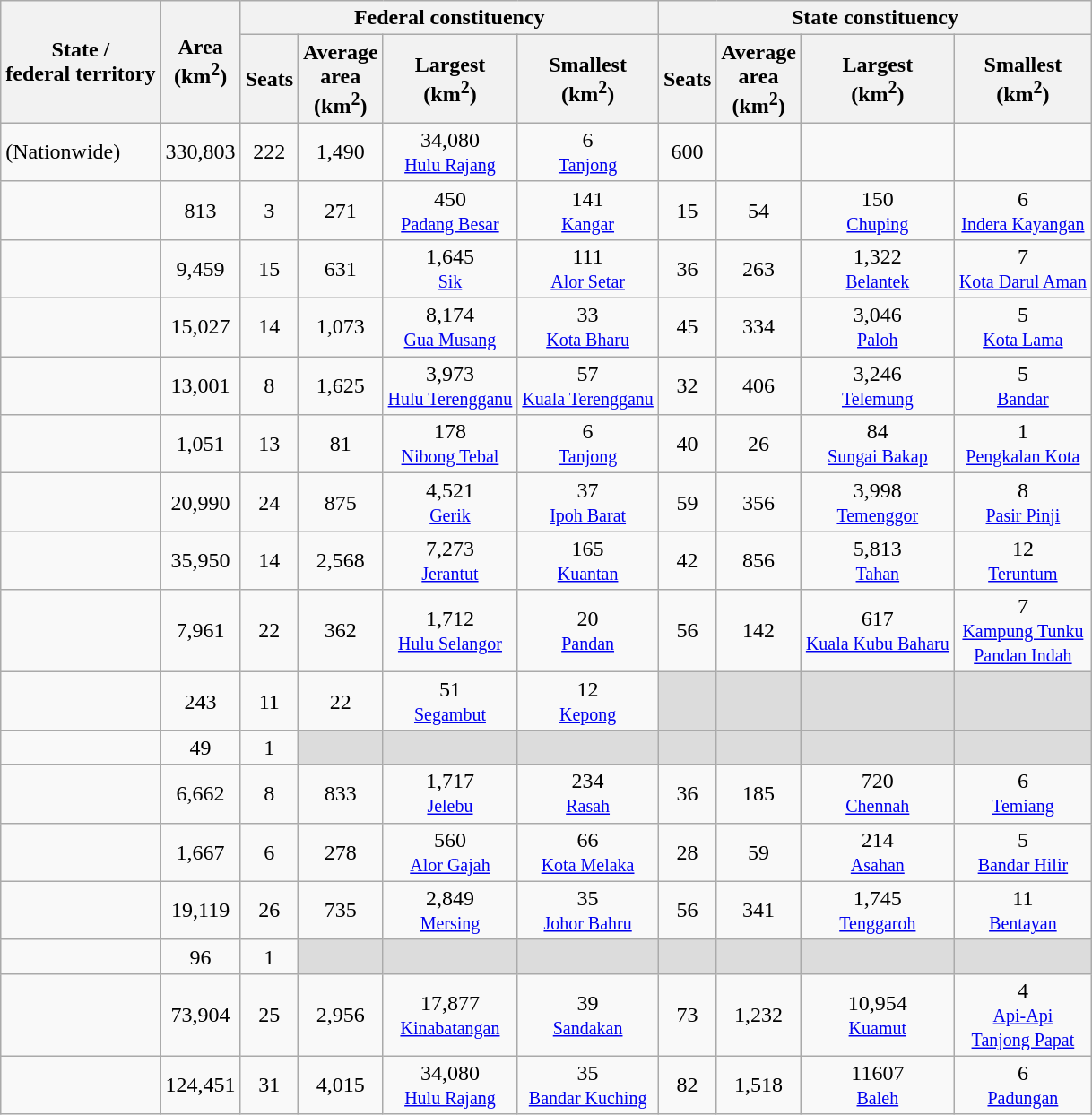<table class="wikitable sortable" style="text-align:center;">
<tr>
<th colspan="1" rowspan="2">State / <br>federal territory</th>
<th colspan="1" rowspan="2">Area<br>(km<sup>2</sup>)</th>
<th colspan="4">Federal constituency</th>
<th colspan="4">State constituency</th>
</tr>
<tr>
<th>Seats</th>
<th>Average<br>area<br>(km<sup>2</sup>)</th>
<th data-sort-type="number">Largest<br>(km<sup>2</sup>)</th>
<th data-sort-type="number">Smallest<br>(km<sup>2</sup>)</th>
<th>Seats</th>
<th>Average<br>area<br>(km<sup>2</sup>)</th>
<th data-sort-type="number">Largest<br>(km<sup>2</sup>)</th>
<th data-sort-type="number">Smallest<br>(km<sup>2</sup>)</th>
</tr>
<tr>
<td style="text-align:left;"> (Nationwide)</td>
<td>330,803</td>
<td>222</td>
<td>1,490</td>
<td>34,080<br><small><a href='#'>Hulu Rajang</a></small></td>
<td>6<br><small><a href='#'>Tanjong</a></small></td>
<td>600</td>
<td></td>
<td><br><small><a href='#'></a></small></td>
<td><br><small><a href='#'></a></small></td>
</tr>
<tr>
<td style="text-align:left;"></td>
<td>813</td>
<td>3</td>
<td>271</td>
<td>450<br><small><a href='#'>Padang Besar</a></small></td>
<td>141<br><small><a href='#'>Kangar</a></small></td>
<td>15</td>
<td>54</td>
<td>150<br><small><a href='#'>Chuping</a></small></td>
<td>6<br><small><a href='#'>Indera Kayangan</a></small></td>
</tr>
<tr>
<td style="text-align:left;"></td>
<td>9,459</td>
<td>15</td>
<td>631</td>
<td>1,645<br><small><a href='#'>Sik</a></small></td>
<td>111<br><small><a href='#'>Alor Setar</a></small></td>
<td>36</td>
<td>263</td>
<td>1,322<br><small><a href='#'>Belantek</a></small></td>
<td>7<br><small><a href='#'>Kota Darul Aman</a></small></td>
</tr>
<tr>
<td style="text-align:left;"></td>
<td>15,027</td>
<td>14</td>
<td>1,073</td>
<td>8,174<br><small><a href='#'>Gua Musang</a></small></td>
<td>33<br><small><a href='#'>Kota Bharu</a></small></td>
<td>45</td>
<td>334</td>
<td>3,046<br><small><a href='#'>Paloh</a></small></td>
<td>5<br><small><a href='#'>Kota Lama</a></small></td>
</tr>
<tr>
<td style="text-align:left;"></td>
<td>13,001</td>
<td>8</td>
<td>1,625</td>
<td>3,973<br><small><a href='#'>Hulu Terengganu</a></small></td>
<td>57<br><small><a href='#'>Kuala Terengganu</a></small></td>
<td>32</td>
<td>406</td>
<td>3,246<br><small><a href='#'>Telemung</a></small></td>
<td>5<br><small><a href='#'>Bandar</a></small></td>
</tr>
<tr>
<td style="text-align:left;"></td>
<td>1,051</td>
<td>13</td>
<td>81</td>
<td>178<br><small><a href='#'>Nibong Tebal</a></small></td>
<td>6<br><small><a href='#'>Tanjong</a></small></td>
<td>40</td>
<td>26</td>
<td>84<br><small><a href='#'>Sungai Bakap</a></small></td>
<td>1<br><small><a href='#'>Pengkalan Kota</a></small></td>
</tr>
<tr>
<td style="text-align:left;"></td>
<td>20,990</td>
<td>24</td>
<td>875</td>
<td>4,521<br><small><a href='#'>Gerik</a></small></td>
<td>37<br><small><a href='#'>Ipoh Barat</a></small></td>
<td>59</td>
<td>356</td>
<td>3,998<br><small><a href='#'>Temenggor</a></small></td>
<td>8<br><small><a href='#'>Pasir Pinji</a></small></td>
</tr>
<tr>
<td style="text-align:left;"></td>
<td>35,950</td>
<td>14</td>
<td>2,568</td>
<td>7,273<br><small><a href='#'>Jerantut</a></small></td>
<td>165<br><small><a href='#'>Kuantan</a></small></td>
<td>42</td>
<td>856</td>
<td>5,813<br><small><a href='#'>Tahan</a></small></td>
<td>12<br><small><a href='#'>Teruntum</a></small></td>
</tr>
<tr>
<td style="text-align:left;"></td>
<td>7,961</td>
<td>22</td>
<td>362</td>
<td>1,712<br><small><a href='#'>Hulu Selangor</a></small></td>
<td>20<br><small><a href='#'>Pandan</a></small></td>
<td>56</td>
<td>142</td>
<td>617<br><small><a href='#'>Kuala Kubu Baharu</a></small></td>
<td>7<br><small><a href='#'>Kampung Tunku</a><br><a href='#'>Pandan Indah</a></small></td>
</tr>
<tr>
<td style="text-align:left;"></td>
<td>243</td>
<td>11</td>
<td>22</td>
<td>51<br><small><a href='#'>Segambut</a></small></td>
<td>12<br><small><a href='#'>Kepong</a></small></td>
<td bgcolor=dcdcdc></td>
<td bgcolor=dcdcdc></td>
<td bgcolor=dcdcdc></td>
<td bgcolor=dcdcdc></td>
</tr>
<tr>
<td style="text-align:left;"></td>
<td>49</td>
<td>1</td>
<td bgcolor=dcdcdc></td>
<td bgcolor=dcdcdc></td>
<td bgcolor=dcdcdc></td>
<td bgcolor=dcdcdc></td>
<td bgcolor=dcdcdc></td>
<td bgcolor=dcdcdc></td>
<td bgcolor=dcdcdc></td>
</tr>
<tr>
<td style="text-align:left;"></td>
<td>6,662</td>
<td>8</td>
<td>833</td>
<td>1,717<br><small><a href='#'>Jelebu</a></small></td>
<td>234<br><small><a href='#'>Rasah</a></small></td>
<td>36</td>
<td>185</td>
<td>720<br><small><a href='#'>Chennah</a></small></td>
<td>6<br><small><a href='#'>Temiang</a></small></td>
</tr>
<tr>
<td style="text-align:left;"></td>
<td>1,667</td>
<td>6</td>
<td>278</td>
<td>560<br><small><a href='#'>Alor Gajah</a></small></td>
<td>66<br><small><a href='#'>Kota Melaka</a></small></td>
<td>28</td>
<td>59</td>
<td>214<br><small><a href='#'>Asahan</a></small></td>
<td>5<br><small><a href='#'>Bandar Hilir</a></small></td>
</tr>
<tr>
<td style="text-align:left;"></td>
<td>19,119</td>
<td>26</td>
<td>735</td>
<td>2,849<br><small><a href='#'>Mersing</a></small></td>
<td>35<br><small><a href='#'>Johor Bahru</a></small></td>
<td>56</td>
<td>341</td>
<td>1,745<br><small><a href='#'>Tenggaroh</a></small></td>
<td>11<br><small><a href='#'>Bentayan</a></small></td>
</tr>
<tr>
<td style="text-align:left;"></td>
<td>96</td>
<td>1</td>
<td bgcolor=dcdcdc></td>
<td bgcolor=dcdcdc></td>
<td bgcolor=dcdcdc></td>
<td bgcolor=dcdcdc></td>
<td bgcolor=dcdcdc></td>
<td bgcolor=dcdcdc></td>
<td bgcolor=dcdcdc></td>
</tr>
<tr>
<td style="text-align:left;"></td>
<td>73,904</td>
<td>25</td>
<td>2,956</td>
<td>17,877<br><small><a href='#'>Kinabatangan</a></small></td>
<td>39<br><small><a href='#'>Sandakan</a></small></td>
<td>73</td>
<td>1,232</td>
<td>10,954<br><small><a href='#'>Kuamut</a></small></td>
<td>4<br><small><a href='#'>Api-Api</a><br><a href='#'>Tanjong Papat</a></small></td>
</tr>
<tr>
<td style="text-align:left;"></td>
<td>124,451</td>
<td>31</td>
<td>4,015</td>
<td>34,080<br><small><a href='#'>Hulu Rajang</a></small></td>
<td>35<br><small><a href='#'>Bandar Kuching</a></small></td>
<td>82</td>
<td>1,518</td>
<td>11607<br><small><a href='#'>Baleh</a></small></td>
<td>6<br><small><a href='#'>Padungan</a></small></td>
</tr>
</table>
